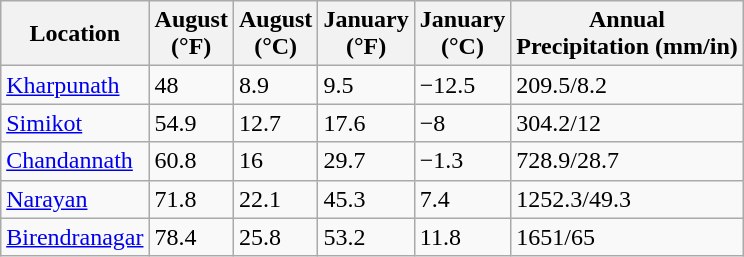<table class="wikitable sortable" style="margin:auto;">
<tr>
<th>Location</th>
<th>August<br>(°F)</th>
<th>August<br>(°C)</th>
<th>January<br>(°F)</th>
<th>January<br>(°C)</th>
<th>Annual<br>Precipitation (mm/in)</th>
</tr>
<tr>
<td><a href='#'>Kharpunath</a></td>
<td>48</td>
<td>8.9</td>
<td>9.5</td>
<td>−12.5</td>
<td>209.5/8.2</td>
</tr>
<tr>
<td><a href='#'>Simikot</a></td>
<td>54.9</td>
<td>12.7</td>
<td>17.6</td>
<td>−8</td>
<td>304.2/12</td>
</tr>
<tr>
<td><a href='#'>Chandannath</a></td>
<td>60.8</td>
<td>16</td>
<td>29.7</td>
<td>−1.3</td>
<td>728.9/28.7</td>
</tr>
<tr>
<td><a href='#'>Narayan</a></td>
<td>71.8</td>
<td>22.1</td>
<td>45.3</td>
<td>7.4</td>
<td>1252.3/49.3</td>
</tr>
<tr>
<td><a href='#'>Birendranagar</a></td>
<td>78.4</td>
<td>25.8</td>
<td>53.2</td>
<td>11.8</td>
<td>1651/65</td>
</tr>
</table>
